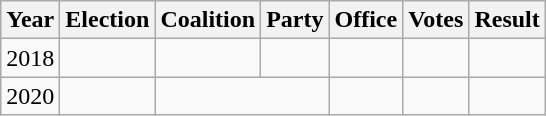<table class="wikitable">
<tr>
<th>Year</th>
<th>Election</th>
<th>Coalition</th>
<th>Party</th>
<th>Office</th>
<th>Votes</th>
<th>Result</th>
</tr>
<tr>
<td>2018</td>
<td></td>
<td></td>
<td></td>
<td></td>
<td></td>
<td></td>
</tr>
<tr>
<td>2020</td>
<td></td>
<td colspan="2"></td>
<td></td>
<td></td>
<td></td>
</tr>
</table>
